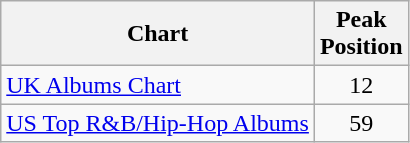<table class="wikitable sortable" style="text-align:center;">
<tr>
<th>Chart</th>
<th>Peak<br>Position</th>
</tr>
<tr>
<td align="left"><a href='#'>UK Albums Chart</a></td>
<td>12</td>
</tr>
<tr>
<td align="left"><a href='#'>US Top R&B/Hip-Hop Albums</a></td>
<td>59</td>
</tr>
</table>
